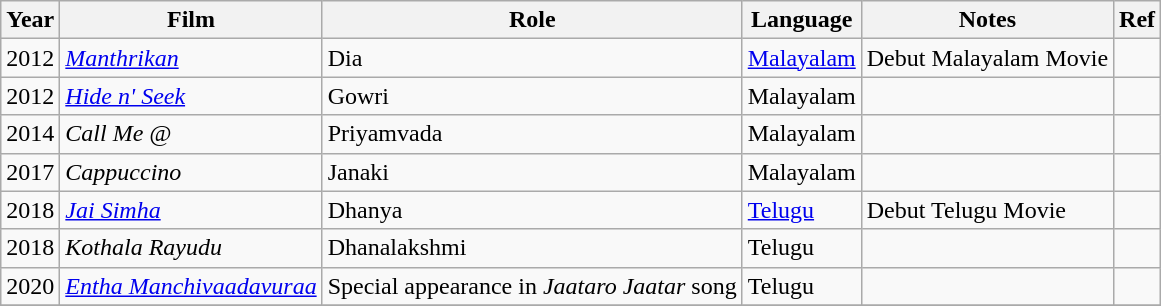<table class="wikitable">
<tr>
<th>Year</th>
<th>Film</th>
<th>Role</th>
<th>Language</th>
<th>Notes</th>
<th>Ref</th>
</tr>
<tr>
<td>2012</td>
<td><em><a href='#'>Manthrikan</a></em></td>
<td>Dia</td>
<td><a href='#'>Malayalam</a></td>
<td>Debut Malayalam Movie</td>
<td></td>
</tr>
<tr>
<td>2012</td>
<td><em><a href='#'>Hide n' Seek</a></em></td>
<td>Gowri</td>
<td>Malayalam</td>
<td></td>
<td></td>
</tr>
<tr>
<td>2014</td>
<td><em>Call Me @</em></td>
<td>Priyamvada</td>
<td>Malayalam</td>
<td></td>
<td></td>
</tr>
<tr>
<td>2017</td>
<td><em>Cappuccino</em></td>
<td>Janaki</td>
<td>Malayalam</td>
<td></td>
<td></td>
</tr>
<tr>
<td>2018</td>
<td><em><a href='#'>Jai Simha</a></em></td>
<td>Dhanya</td>
<td><a href='#'>Telugu</a></td>
<td>Debut Telugu Movie</td>
<td></td>
</tr>
<tr>
<td>2018</td>
<td><em>Kothala Rayudu</em></td>
<td>Dhanalakshmi</td>
<td>Telugu</td>
<td></td>
<td></td>
</tr>
<tr>
<td>2020</td>
<td><em><a href='#'>Entha Manchivaadavuraa</a></em></td>
<td>Special appearance in <em>Jaataro Jaatar</em> song</td>
<td>Telugu</td>
<td></td>
<td></td>
</tr>
<tr>
</tr>
</table>
